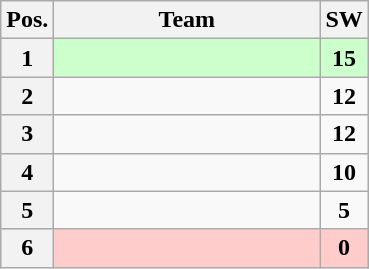<table class="wikitable">
<tr>
<th width=20>Pos.</th>
<th width=170>Team</th>
<th width=20>SW</th>
</tr>
<tr align="center" bgcolor="#ccffcc">
<th>1</th>
<td style="text-align:left;"></td>
<td P><strong>15</strong></td>
</tr>
<tr align="center">
<th>2</th>
<td style="text-align:left;"></td>
<td P><strong>12</strong></td>
</tr>
<tr align="center">
<th>3</th>
<td style="text-align:left;"></td>
<td P><strong>12</strong></td>
</tr>
<tr align="center">
<th>4</th>
<td style="text-align:left;"></td>
<td P><strong>10</strong></td>
</tr>
<tr align="center">
<th>5</th>
<td style="text-align:left;"></td>
<td P><strong>5</strong></td>
</tr>
<tr align="center" bgcolor="#ffcccc">
<th>6</th>
<td style="text-align:left;"></td>
<td P><strong>0</strong></td>
</tr>
</table>
